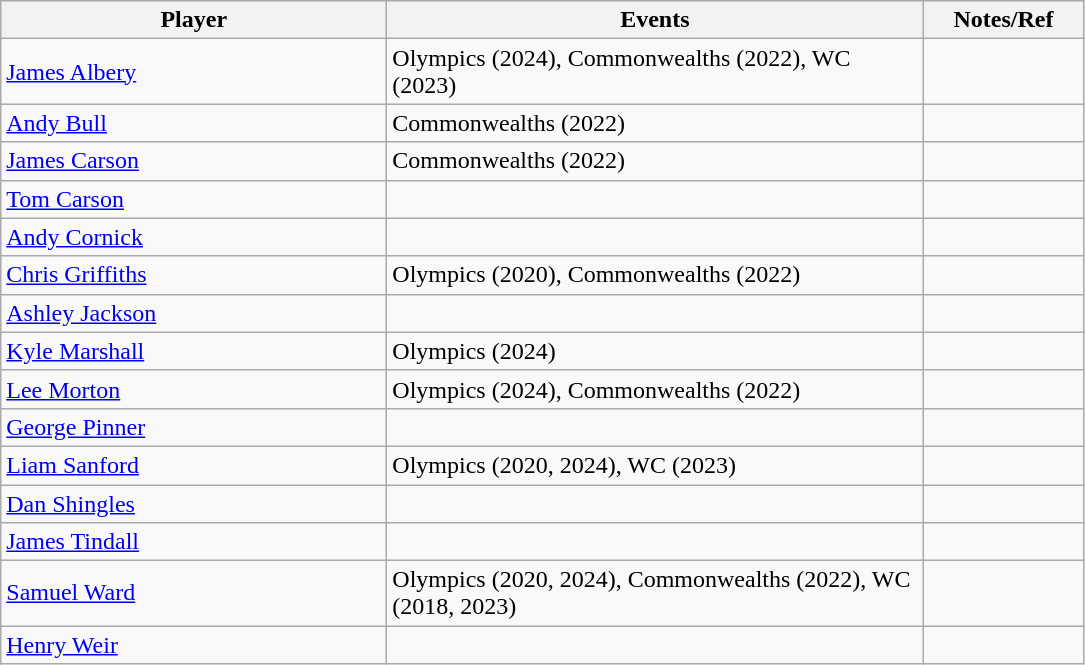<table class="wikitable">
<tr>
<th width=250>Player</th>
<th width=350>Events</th>
<th width=100>Notes/Ref</th>
</tr>
<tr>
<td> <a href='#'>James Albery</a></td>
<td>Olympics (2024), Commonwealths (2022), WC (2023)</td>
<td></td>
</tr>
<tr>
<td> <a href='#'>Andy Bull</a></td>
<td>Commonwealths (2022)</td>
<td></td>
</tr>
<tr>
<td> <a href='#'>James Carson</a></td>
<td>Commonwealths (2022)</td>
<td></td>
</tr>
<tr>
<td> <a href='#'>Tom Carson</a></td>
<td></td>
<td></td>
</tr>
<tr>
<td> <a href='#'>Andy Cornick</a></td>
<td></td>
<td></td>
</tr>
<tr>
<td> <a href='#'>Chris Griffiths</a></td>
<td>Olympics (2020), Commonwealths (2022)</td>
<td></td>
</tr>
<tr>
<td> <a href='#'>Ashley Jackson</a></td>
<td></td>
<td></td>
</tr>
<tr>
<td> <a href='#'>Kyle Marshall</a></td>
<td>Olympics (2024)</td>
<td></td>
</tr>
<tr>
<td>  <a href='#'>Lee Morton</a></td>
<td>Olympics (2024), Commonwealths (2022)</td>
<td></td>
</tr>
<tr>
<td> <a href='#'>George Pinner</a></td>
<td></td>
<td></td>
</tr>
<tr>
<td> <a href='#'>Liam Sanford</a></td>
<td>Olympics (2020, 2024), WC (2023)</td>
<td></td>
</tr>
<tr>
<td> <a href='#'>Dan Shingles</a></td>
<td></td>
<td></td>
</tr>
<tr>
<td> <a href='#'>James Tindall</a></td>
<td></td>
<td></td>
</tr>
<tr>
<td>  <a href='#'>Samuel Ward</a></td>
<td>Olympics (2020, 2024), Commonwealths (2022), WC (2018, 2023)</td>
<td></td>
</tr>
<tr>
<td> <a href='#'>Henry Weir</a></td>
<td></td>
<td></td>
</tr>
</table>
